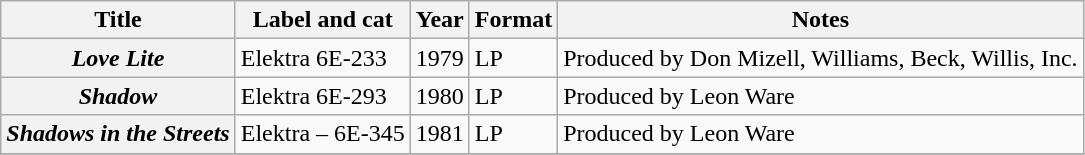<table class="wikitable plainrowheaders sortable">
<tr>
<th scope="col">Title</th>
<th scope="col">Label and cat</th>
<th scope="col">Year</th>
<th scope="col">Format</th>
<th scope="col" class="unsortable">Notes</th>
</tr>
<tr>
<th scope="row"><em>Love Lite</em></th>
<td>Elektra 6E-233</td>
<td>1979</td>
<td>LP</td>
<td>Produced by Don Mizell, Williams, Beck, Willis, Inc.</td>
</tr>
<tr>
<th scope="row"><em>Shadow</em></th>
<td>Elektra  6E-293</td>
<td>1980</td>
<td>LP</td>
<td>Produced by Leon Ware</td>
</tr>
<tr>
<th scope="row"><em>Shadows in the Streets</em></th>
<td>Elektra – 6E-345</td>
<td>1981</td>
<td>LP</td>
<td>Produced by Leon Ware</td>
</tr>
<tr>
</tr>
</table>
